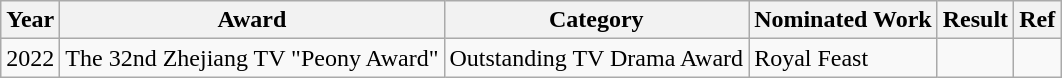<table class="wikitable">
<tr>
<th>Year</th>
<th>Award</th>
<th>Category</th>
<th>Nominated Work</th>
<th>Result</th>
<th>Ref</th>
</tr>
<tr>
<td>2022</td>
<td>The 32nd Zhejiang TV "Peony Award"</td>
<td>Outstanding TV Drama Award</td>
<td>Royal Feast</td>
<td></td>
<td></td>
</tr>
</table>
